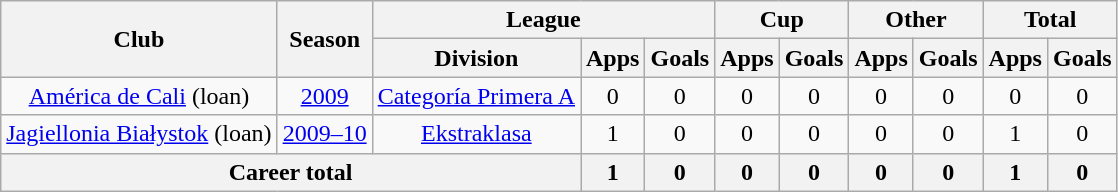<table class=wikitable style=text-align:center>
<tr>
<th rowspan="2">Club</th>
<th rowspan="2">Season</th>
<th colspan="3">League</th>
<th colspan="2">Cup</th>
<th colspan="2">Other</th>
<th colspan="2">Total</th>
</tr>
<tr>
<th>Division</th>
<th>Apps</th>
<th>Goals</th>
<th>Apps</th>
<th>Goals</th>
<th>Apps</th>
<th>Goals</th>
<th>Apps</th>
<th>Goals</th>
</tr>
<tr>
<td><a href='#'>América de Cali</a> (loan)</td>
<td><a href='#'>2009</a></td>
<td><a href='#'>Categoría Primera A</a></td>
<td>0</td>
<td>0</td>
<td>0</td>
<td>0</td>
<td>0</td>
<td>0</td>
<td>0</td>
<td>0</td>
</tr>
<tr>
<td><a href='#'>Jagiellonia Białystok</a> (loan)</td>
<td><a href='#'>2009–10</a></td>
<td><a href='#'>Ekstraklasa</a></td>
<td>1</td>
<td>0</td>
<td>0</td>
<td>0</td>
<td>0</td>
<td>0</td>
<td>1</td>
<td>0</td>
</tr>
<tr>
<th colspan="3"><strong>Career total</strong></th>
<th>1</th>
<th>0</th>
<th>0</th>
<th>0</th>
<th>0</th>
<th>0</th>
<th>1</th>
<th>0</th>
</tr>
</table>
